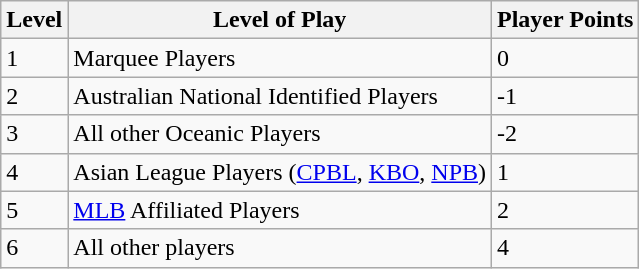<table class="wikitable">
<tr>
<th>Level</th>
<th>Level of Play</th>
<th>Player Points</th>
</tr>
<tr>
<td>1</td>
<td>Marquee Players</td>
<td>0</td>
</tr>
<tr>
<td>2</td>
<td>Australian National Identified Players</td>
<td>-1</td>
</tr>
<tr>
<td>3</td>
<td>All other Oceanic Players</td>
<td>-2</td>
</tr>
<tr>
<td>4</td>
<td>Asian League Players (<a href='#'>CPBL</a>, <a href='#'>KBO</a>, <a href='#'>NPB</a>)</td>
<td>1</td>
</tr>
<tr>
<td>5</td>
<td><a href='#'>MLB</a> Affiliated Players</td>
<td>2</td>
</tr>
<tr>
<td>6</td>
<td>All other players</td>
<td>4</td>
</tr>
</table>
